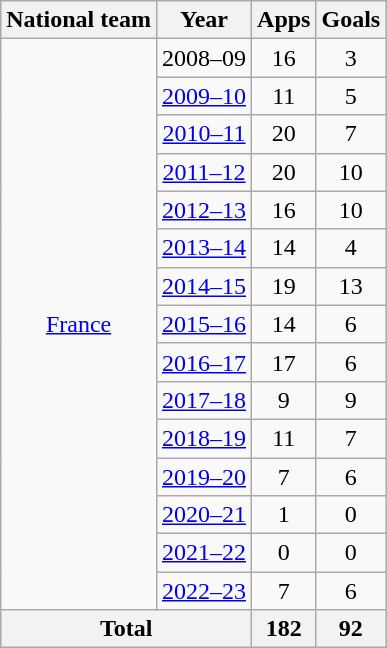<table class="wikitable" style="text-align:center">
<tr>
<th>National team</th>
<th>Year</th>
<th>Apps</th>
<th>Goals</th>
</tr>
<tr>
<td rowspan="15"><a href='#'>France</a></td>
<td>2008–09</td>
<td>16</td>
<td>3</td>
</tr>
<tr>
<td><a href='#'>2009–10</a></td>
<td>11</td>
<td>5</td>
</tr>
<tr>
<td><a href='#'>2010–11</a></td>
<td>20</td>
<td>7</td>
</tr>
<tr>
<td><a href='#'>2011–12</a></td>
<td>20</td>
<td>10</td>
</tr>
<tr>
<td><a href='#'>2012–13</a></td>
<td>16</td>
<td>10</td>
</tr>
<tr>
<td><a href='#'>2013–14</a></td>
<td>14</td>
<td>4</td>
</tr>
<tr>
<td><a href='#'>2014–15</a></td>
<td>19</td>
<td>13</td>
</tr>
<tr>
<td><a href='#'>2015–16</a></td>
<td>14</td>
<td>6</td>
</tr>
<tr>
<td><a href='#'>2016–17</a></td>
<td>17</td>
<td>6</td>
</tr>
<tr>
<td><a href='#'>2017–18</a></td>
<td>9</td>
<td>9</td>
</tr>
<tr>
<td><a href='#'>2018–19</a></td>
<td>11</td>
<td>7</td>
</tr>
<tr>
<td><a href='#'>2019–20</a></td>
<td>7</td>
<td>6</td>
</tr>
<tr>
<td><a href='#'>2020–21</a></td>
<td>1</td>
<td>0</td>
</tr>
<tr>
<td><a href='#'>2021–22</a></td>
<td>0</td>
<td>0</td>
</tr>
<tr>
<td><a href='#'>2022–23</a></td>
<td>7</td>
<td>6</td>
</tr>
<tr>
<th colspan="2">Total</th>
<th>182</th>
<th>92</th>
</tr>
</table>
